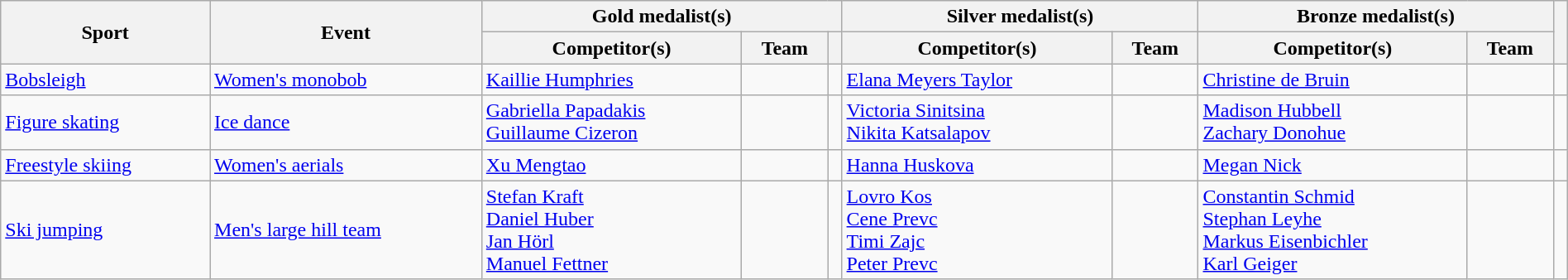<table class="wikitable" style="width:100%;">
<tr>
<th rowspan="2">Sport</th>
<th rowspan="2">Event</th>
<th colspan="3">Gold medalist(s)</th>
<th colspan="2">Silver medalist(s)</th>
<th colspan="2">Bronze medalist(s)</th>
<th rowspan="2"></th>
</tr>
<tr>
<th>Competitor(s)</th>
<th>Team</th>
<th></th>
<th>Competitor(s)</th>
<th>Team</th>
<th>Competitor(s)</th>
<th>Team</th>
</tr>
<tr>
<td><a href='#'>Bobsleigh</a></td>
<td><a href='#'>Women's monobob</a></td>
<td><a href='#'>Kaillie Humphries</a></td>
<td></td>
<td></td>
<td><a href='#'>Elana Meyers Taylor</a></td>
<td></td>
<td><a href='#'>Christine de Bruin</a></td>
<td></td>
<td></td>
</tr>
<tr>
<td><a href='#'>Figure skating</a></td>
<td><a href='#'>Ice dance</a></td>
<td><a href='#'>Gabriella Papadakis</a><br><a href='#'>Guillaume Cizeron</a></td>
<td></td>
<td></td>
<td><a href='#'>Victoria Sinitsina</a><br><a href='#'>Nikita Katsalapov</a></td>
<td></td>
<td><a href='#'>Madison Hubbell</a><br><a href='#'>Zachary Donohue</a></td>
<td></td>
<td></td>
</tr>
<tr>
<td><a href='#'>Freestyle skiing</a></td>
<td><a href='#'>Women's aerials</a></td>
<td><a href='#'>Xu Mengtao</a></td>
<td></td>
<td></td>
<td><a href='#'>Hanna Huskova</a></td>
<td></td>
<td><a href='#'>Megan Nick</a></td>
<td></td>
<td></td>
</tr>
<tr>
<td><a href='#'>Ski jumping</a></td>
<td><a href='#'>Men's large hill team</a></td>
<td><a href='#'>Stefan Kraft</a><br><a href='#'>Daniel Huber</a><br><a href='#'>Jan Hörl</a><br><a href='#'>Manuel Fettner</a></td>
<td></td>
<td></td>
<td><a href='#'>Lovro Kos</a><br><a href='#'>Cene Prevc</a><br><a href='#'>Timi Zajc</a><br><a href='#'>Peter Prevc</a></td>
<td></td>
<td><a href='#'>Constantin Schmid</a><br><a href='#'>Stephan Leyhe</a><br><a href='#'>Markus Eisenbichler</a><br><a href='#'>Karl Geiger</a></td>
<td></td>
<td></td>
</tr>
</table>
